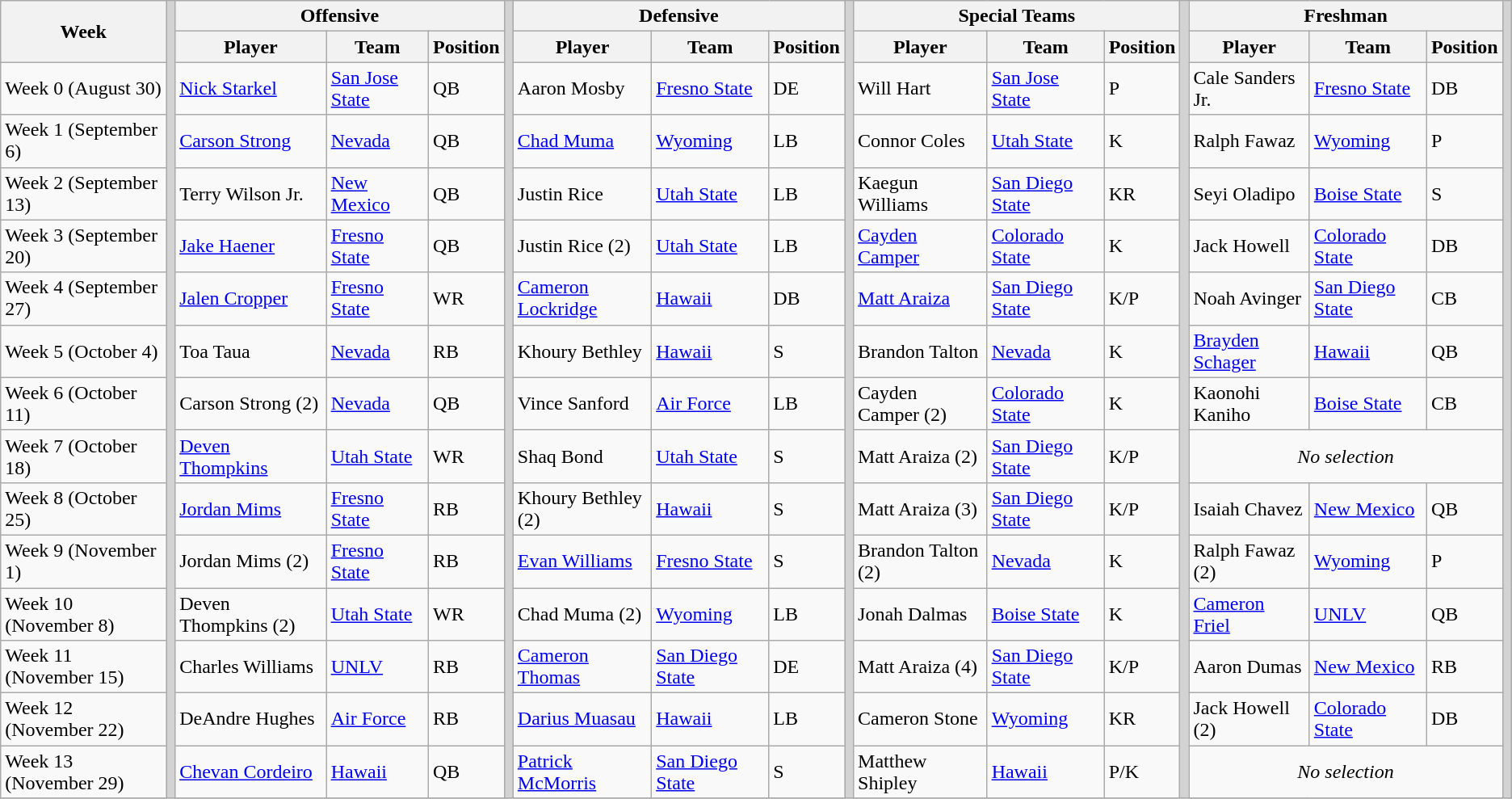<table class="wikitable" border="1">
<tr>
<th rowspan="2">Week</th>
<th rowSpan="18" style="background-color:lightgrey;"></th>
<th colspan="3">Offensive</th>
<th rowSpan="18" style="background-color:lightgrey;"></th>
<th colspan="3">Defensive</th>
<th rowSpan="18" style="background-color:lightgrey;"></th>
<th colspan="3">Special Teams</th>
<th rowSpan="18" style="background-color:lightgrey;"></th>
<th colspan="3">Freshman</th>
<th rowSpan="18" style="background-color:lightgrey;"></th>
</tr>
<tr>
<th>Player</th>
<th>Team</th>
<th>Position</th>
<th>Player</th>
<th>Team</th>
<th>Position</th>
<th>Player</th>
<th>Team</th>
<th>Position</th>
<th>Player</th>
<th>Team</th>
<th>Position</th>
</tr>
<tr>
<td>Week 0 (August 30)</td>
<td><a href='#'>Nick Starkel</a></td>
<td><a href='#'>San Jose State</a></td>
<td>QB</td>
<td>Aaron Mosby</td>
<td><a href='#'>Fresno State</a></td>
<td>DE</td>
<td>Will Hart</td>
<td><a href='#'>San Jose State</a></td>
<td>P</td>
<td>Cale Sanders Jr.</td>
<td><a href='#'>Fresno State</a></td>
<td>DB</td>
</tr>
<tr>
<td>Week 1 (September 6)</td>
<td><a href='#'>Carson Strong</a></td>
<td><a href='#'>Nevada</a></td>
<td>QB</td>
<td><a href='#'>Chad Muma</a></td>
<td><a href='#'>Wyoming</a></td>
<td>LB</td>
<td>Connor Coles</td>
<td><a href='#'>Utah State</a></td>
<td>K</td>
<td>Ralph Fawaz</td>
<td><a href='#'>Wyoming</a></td>
<td>P</td>
</tr>
<tr>
<td>Week 2 (September 13)</td>
<td>Terry Wilson Jr.</td>
<td><a href='#'>New Mexico</a></td>
<td>QB</td>
<td>Justin Rice</td>
<td><a href='#'>Utah State</a></td>
<td>LB</td>
<td>Kaegun Williams</td>
<td><a href='#'>San Diego State</a></td>
<td>KR</td>
<td>Seyi Oladipo</td>
<td><a href='#'>Boise State</a></td>
<td>S</td>
</tr>
<tr>
<td>Week 3 (September 20)</td>
<td><a href='#'>Jake Haener</a></td>
<td><a href='#'>Fresno State</a></td>
<td>QB</td>
<td>Justin Rice (2)</td>
<td><a href='#'>Utah State</a></td>
<td>LB</td>
<td><a href='#'>Cayden Camper</a></td>
<td><a href='#'>Colorado State</a></td>
<td>K</td>
<td>Jack Howell</td>
<td><a href='#'>Colorado State</a></td>
<td>DB</td>
</tr>
<tr>
<td>Week 4 (September 27)</td>
<td><a href='#'>Jalen Cropper</a></td>
<td><a href='#'>Fresno State</a></td>
<td>WR</td>
<td><a href='#'>Cameron Lockridge</a></td>
<td><a href='#'>Hawaii</a></td>
<td>DB</td>
<td><a href='#'>Matt Araiza</a></td>
<td><a href='#'>San Diego State</a></td>
<td>K/P</td>
<td>Noah Avinger</td>
<td><a href='#'>San Diego State</a></td>
<td>CB</td>
</tr>
<tr>
<td>Week 5 (October 4)</td>
<td>Toa Taua</td>
<td><a href='#'>Nevada</a></td>
<td>RB</td>
<td>Khoury Bethley</td>
<td><a href='#'>Hawaii</a></td>
<td>S</td>
<td>Brandon Talton</td>
<td><a href='#'>Nevada</a></td>
<td>K</td>
<td><a href='#'>Brayden Schager</a></td>
<td><a href='#'>Hawaii</a></td>
<td>QB</td>
</tr>
<tr>
<td>Week 6 (October 11)</td>
<td>Carson Strong (2)</td>
<td><a href='#'>Nevada</a></td>
<td>QB</td>
<td>Vince Sanford</td>
<td><a href='#'>Air Force</a></td>
<td>LB</td>
<td>Cayden Camper (2)</td>
<td><a href='#'>Colorado State</a></td>
<td>K</td>
<td>Kaonohi Kaniho</td>
<td><a href='#'>Boise State</a></td>
<td>CB</td>
</tr>
<tr>
<td>Week 7 (October 18)</td>
<td><a href='#'>Deven Thompkins</a></td>
<td><a href='#'>Utah State</a></td>
<td>WR</td>
<td>Shaq Bond</td>
<td><a href='#'>Utah State</a></td>
<td>S</td>
<td>Matt Araiza (2)</td>
<td><a href='#'>San Diego State</a></td>
<td>K/P</td>
<td colspan=3 align=center><em>No selection</em></td>
</tr>
<tr>
<td>Week 8 (October 25)</td>
<td><a href='#'>Jordan Mims</a></td>
<td><a href='#'>Fresno State</a></td>
<td>RB</td>
<td>Khoury Bethley (2)</td>
<td><a href='#'>Hawaii</a></td>
<td>S</td>
<td>Matt Araiza (3)</td>
<td><a href='#'>San Diego State</a></td>
<td>K/P</td>
<td>Isaiah Chavez</td>
<td><a href='#'>New Mexico</a></td>
<td>QB</td>
</tr>
<tr>
<td>Week 9 (November 1)</td>
<td>Jordan Mims (2)</td>
<td><a href='#'>Fresno State</a></td>
<td>RB</td>
<td><a href='#'>Evan Williams</a></td>
<td><a href='#'>Fresno State</a></td>
<td>S</td>
<td>Brandon Talton (2)</td>
<td><a href='#'>Nevada</a></td>
<td>K</td>
<td>Ralph Fawaz (2)</td>
<td><a href='#'>Wyoming</a></td>
<td>P</td>
</tr>
<tr>
<td>Week 10 (November 8)</td>
<td>Deven Thompkins (2)</td>
<td><a href='#'>Utah State</a></td>
<td>WR</td>
<td>Chad Muma (2)</td>
<td><a href='#'>Wyoming</a></td>
<td>LB</td>
<td>Jonah Dalmas</td>
<td><a href='#'>Boise State</a></td>
<td>K</td>
<td><a href='#'>Cameron Friel</a></td>
<td><a href='#'>UNLV</a></td>
<td>QB</td>
</tr>
<tr>
<td>Week 11 (November 15)</td>
<td>Charles Williams</td>
<td><a href='#'>UNLV</a></td>
<td>RB</td>
<td><a href='#'>Cameron Thomas</a></td>
<td><a href='#'>San Diego State</a></td>
<td>DE</td>
<td>Matt Araiza (4)</td>
<td><a href='#'>San Diego State</a></td>
<td>K/P</td>
<td>Aaron Dumas</td>
<td><a href='#'>New Mexico</a></td>
<td>RB</td>
</tr>
<tr>
<td>Week 12 (November 22)</td>
<td>DeAndre Hughes</td>
<td><a href='#'>Air Force</a></td>
<td>RB</td>
<td><a href='#'>Darius Muasau</a></td>
<td><a href='#'>Hawaii</a></td>
<td>LB</td>
<td>Cameron Stone</td>
<td><a href='#'>Wyoming</a></td>
<td>KR</td>
<td>Jack Howell (2)</td>
<td><a href='#'>Colorado State</a></td>
<td>DB</td>
</tr>
<tr>
<td>Week 13 (November 29)</td>
<td><a href='#'>Chevan Cordeiro</a></td>
<td><a href='#'>Hawaii</a></td>
<td>QB</td>
<td><a href='#'>Patrick McMorris</a></td>
<td><a href='#'>San Diego State</a></td>
<td>S</td>
<td>Matthew Shipley</td>
<td><a href='#'>Hawaii</a></td>
<td>P/K</td>
<td colspan=3 align=center><em>No selection</em></td>
</tr>
<tr>
</tr>
</table>
